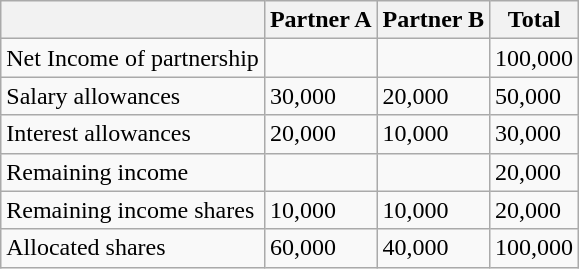<table class="wikitable">
<tr>
<th></th>
<th>Partner A</th>
<th>Partner B</th>
<th>Total</th>
</tr>
<tr>
<td>Net Income of partnership</td>
<td></td>
<td></td>
<td>100,000</td>
</tr>
<tr>
<td>Salary allowances</td>
<td>30,000</td>
<td>20,000</td>
<td>50,000</td>
</tr>
<tr>
<td>Interest allowances</td>
<td>20,000</td>
<td>10,000</td>
<td>30,000</td>
</tr>
<tr>
<td>Remaining income</td>
<td></td>
<td></td>
<td>20,000</td>
</tr>
<tr>
<td>Remaining income shares</td>
<td>10,000</td>
<td>10,000</td>
<td>20,000</td>
</tr>
<tr>
<td>Allocated shares</td>
<td>60,000</td>
<td>40,000</td>
<td>100,000</td>
</tr>
</table>
